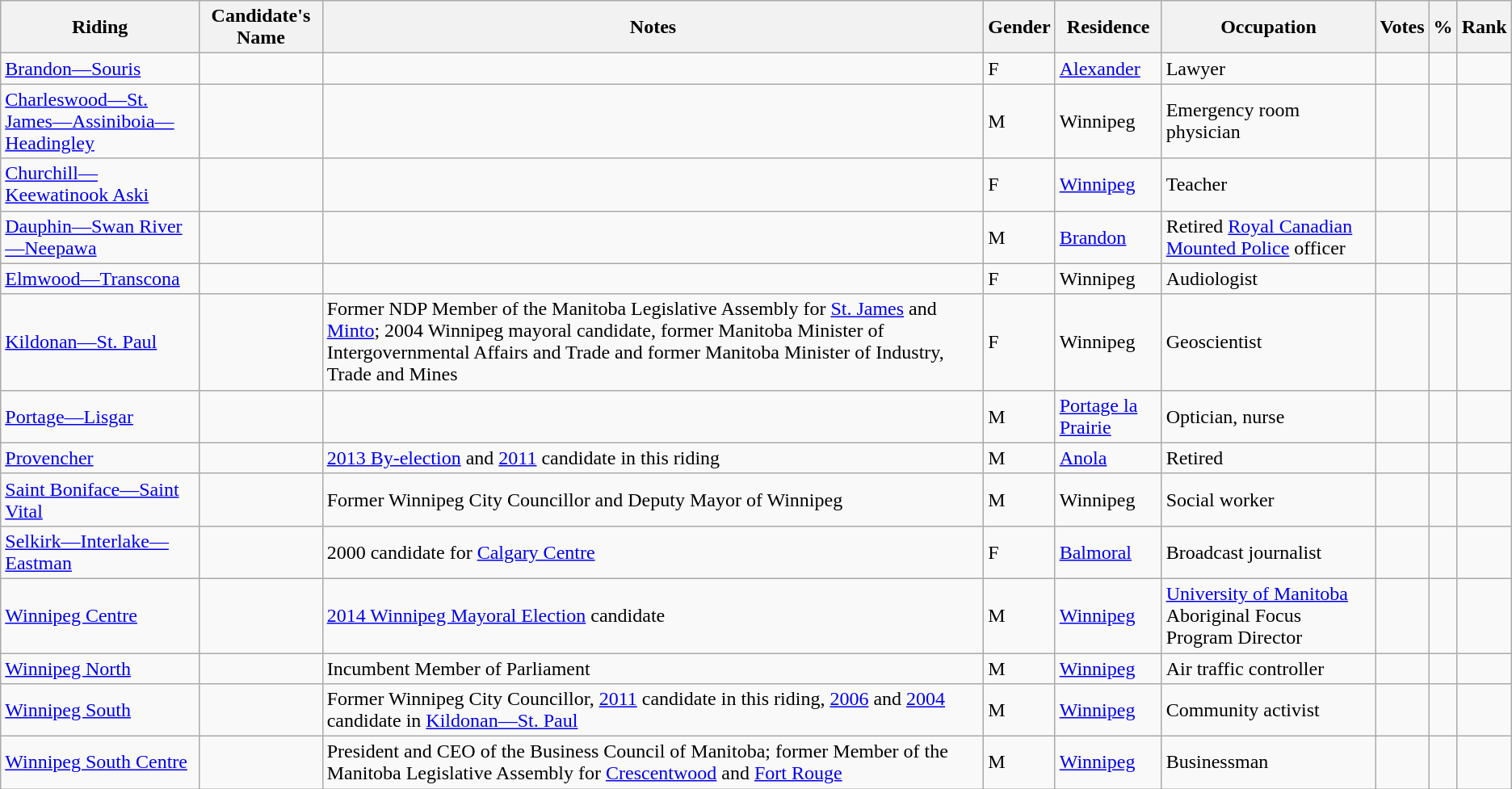<table class="wikitable sortable">
<tr>
<th>Riding<br></th>
<th>Candidate's Name</th>
<th>Notes</th>
<th>Gender</th>
<th>Residence</th>
<th>Occupation</th>
<th>Votes</th>
<th>%</th>
<th>Rank</th>
</tr>
<tr>
<td><a href='#'>Brandon—Souris</a></td>
<td></td>
<td></td>
<td>F</td>
<td><a href='#'>Alexander</a></td>
<td>Lawyer</td>
<td></td>
<td></td>
<td></td>
</tr>
<tr>
<td><a href='#'>Charleswood—St. James—Assiniboia—Headingley</a></td>
<td></td>
<td></td>
<td>M</td>
<td>Winnipeg</td>
<td>Emergency room physician</td>
<td></td>
<td></td>
<td></td>
</tr>
<tr>
<td><a href='#'>Churchill—Keewatinook Aski</a></td>
<td></td>
<td></td>
<td>F</td>
<td><a href='#'>Winnipeg</a></td>
<td>Teacher</td>
<td></td>
<td></td>
<td></td>
</tr>
<tr>
<td><a href='#'>Dauphin—Swan River—Neepawa</a></td>
<td></td>
<td></td>
<td>M</td>
<td><a href='#'>Brandon</a></td>
<td>Retired <a href='#'>Royal Canadian Mounted Police</a> officer</td>
<td></td>
<td></td>
<td></td>
</tr>
<tr>
<td><a href='#'>Elmwood—Transcona</a></td>
<td></td>
<td></td>
<td>F</td>
<td>Winnipeg</td>
<td>Audiologist</td>
<td></td>
<td></td>
<td></td>
</tr>
<tr>
<td><a href='#'>Kildonan—St. Paul</a></td>
<td></td>
<td>Former NDP Member of the Manitoba Legislative Assembly for <a href='#'>St. James</a> and <a href='#'>Minto</a>; 2004 Winnipeg mayoral candidate, former Manitoba Minister of Intergovernmental Affairs and Trade and former Manitoba Minister of Industry, Trade and Mines</td>
<td>F</td>
<td>Winnipeg</td>
<td>Geoscientist</td>
<td></td>
<td></td>
<td></td>
</tr>
<tr>
<td><a href='#'>Portage—Lisgar</a></td>
<td></td>
<td></td>
<td>M</td>
<td><a href='#'>Portage la Prairie</a></td>
<td>Optician, nurse</td>
<td></td>
<td></td>
<td></td>
</tr>
<tr>
<td><a href='#'>Provencher</a></td>
<td></td>
<td><a href='#'>2013 By-election</a> and <a href='#'>2011</a> candidate in this riding</td>
<td>M</td>
<td><a href='#'>Anola</a></td>
<td>Retired</td>
<td></td>
<td></td>
<td></td>
</tr>
<tr>
<td><a href='#'>Saint Boniface—Saint Vital</a></td>
<td></td>
<td>Former Winnipeg City Councillor and Deputy Mayor of Winnipeg</td>
<td>M</td>
<td>Winnipeg</td>
<td>Social worker</td>
<td></td>
<td></td>
<td></td>
</tr>
<tr>
<td><a href='#'>Selkirk—Interlake—Eastman</a></td>
<td></td>
<td>2000 candidate for <a href='#'>Calgary Centre</a></td>
<td>F</td>
<td><a href='#'>Balmoral</a></td>
<td>Broadcast journalist</td>
<td></td>
<td></td>
<td></td>
</tr>
<tr>
<td><a href='#'>Winnipeg Centre</a></td>
<td></td>
<td><a href='#'>2014 Winnipeg Mayoral Election</a> candidate</td>
<td>M</td>
<td><a href='#'>Winnipeg</a></td>
<td><a href='#'>University of Manitoba</a> Aboriginal Focus Program Director</td>
<td></td>
<td></td>
<td></td>
</tr>
<tr>
<td><a href='#'>Winnipeg North</a></td>
<td></td>
<td>Incumbent Member of Parliament</td>
<td>M</td>
<td><a href='#'>Winnipeg</a></td>
<td>Air traffic controller</td>
<td></td>
<td></td>
<td></td>
</tr>
<tr>
<td><a href='#'>Winnipeg South</a></td>
<td></td>
<td>Former Winnipeg City Councillor, <a href='#'>2011</a> candidate in this riding, <a href='#'>2006</a> and <a href='#'>2004</a> candidate in <a href='#'>Kildonan—St. Paul</a></td>
<td>M</td>
<td><a href='#'>Winnipeg</a></td>
<td>Community activist</td>
<td></td>
<td></td>
<td></td>
</tr>
<tr>
<td><a href='#'>Winnipeg South Centre</a></td>
<td></td>
<td>President and CEO of the Business Council of Manitoba; former Member of the Manitoba Legislative Assembly for <a href='#'>Crescentwood</a> and <a href='#'>Fort Rouge</a></td>
<td>M</td>
<td><a href='#'>Winnipeg</a></td>
<td>Businessman</td>
<td></td>
<td></td>
<td></td>
</tr>
</table>
